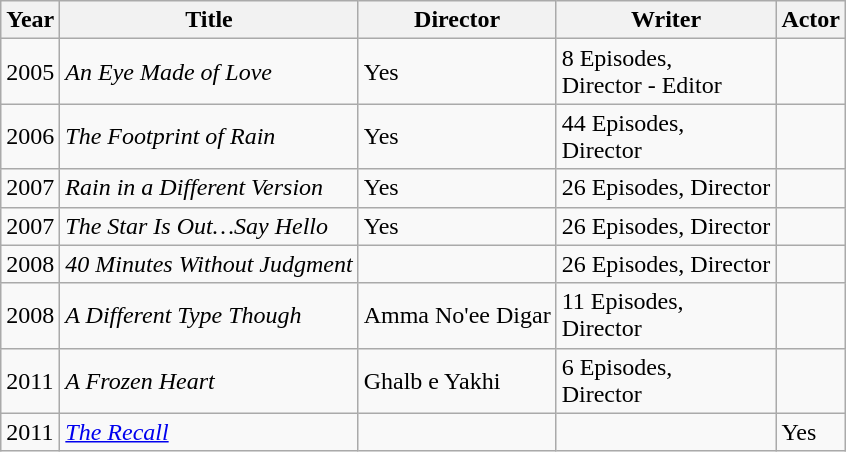<table class="wikitable sortable">
<tr>
<th>Year</th>
<th>Title</th>
<th>Director</th>
<th>Writer</th>
<th>Actor</th>
</tr>
<tr>
<td>2005</td>
<td><em>An Eye Made of Love</em></td>
<td>Yes</td>
<td>8 Episodes,<br>Director - Editor</td>
<td></td>
</tr>
<tr>
<td>2006</td>
<td><em>The Footprint of Rain</em></td>
<td>Yes</td>
<td>44 Episodes,<br>Director</td>
<td></td>
</tr>
<tr>
<td>2007</td>
<td><em>Rain in a Different Version</em></td>
<td>Yes</td>
<td>26 Episodes, Director</td>
<td></td>
</tr>
<tr>
<td>2007</td>
<td><em>The Star Is Out…Say Hello</em></td>
<td>Yes</td>
<td>26 Episodes, Director</td>
<td></td>
</tr>
<tr>
<td>2008</td>
<td><em>40 Minutes Without Judgment</em></td>
<td></td>
<td>26 Episodes, Director</td>
<td></td>
</tr>
<tr>
<td>2008</td>
<td><em>A Different Type Though</em></td>
<td>Amma No'ee Digar</td>
<td>11 Episodes,<br>Director</td>
<td></td>
</tr>
<tr>
<td>2011</td>
<td><em>A Frozen Heart</em></td>
<td>Ghalb e Yakhi</td>
<td>6 Episodes,<br>Director</td>
<td></td>
</tr>
<tr>
<td>2011</td>
<td><a href='#'><em>The Recall</em></a></td>
<td></td>
<td></td>
<td>Yes</td>
</tr>
</table>
